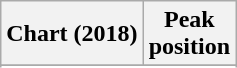<table class="wikitable sortable plainrowheaders" style="text-align:center">
<tr>
<th scope="col">Chart (2018)</th>
<th scope="col">Peak<br>position</th>
</tr>
<tr>
</tr>
<tr>
</tr>
</table>
